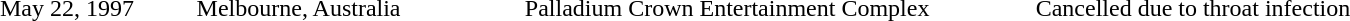<table cellpadding="2" style="border: 0px solid darkgray;">
<tr>
<th width="150"></th>
<th width="250"></th>
<th width="400"></th>
<th width="700"></th>
</tr>
<tr border="0">
<td>May 22, 1997</td>
<td>Melbourne, Australia</td>
<td>Palladium Crown Entertainment Complex</td>
<td>Cancelled due to throat infection</td>
</tr>
</table>
